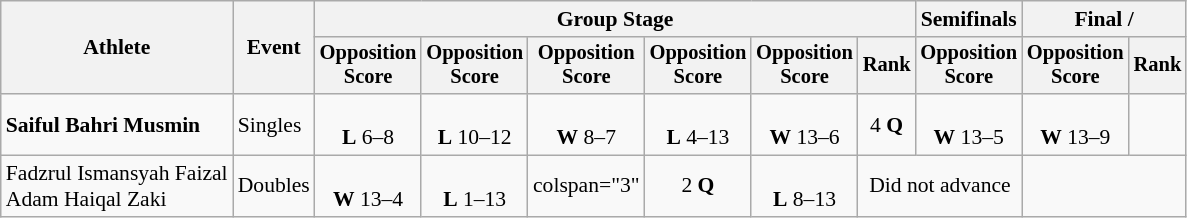<table class="wikitable" style="font-size:90%">
<tr>
<th rowspan="2">Athlete</th>
<th rowspan="2">Event</th>
<th colspan="6">Group Stage</th>
<th>Semifinals</th>
<th colspan="2">Final / </th>
</tr>
<tr style="font-size:95%">
<th>Opposition<br>Score</th>
<th>Opposition<br>Score</th>
<th>Opposition<br>Score</th>
<th>Opposition<br>Score</th>
<th>Opposition<br>Score</th>
<th>Rank</th>
<th>Opposition<br>Score</th>
<th>Opposition<br>Score</th>
<th>Rank</th>
</tr>
<tr align="center">
<td align="left"><strong>Saiful Bahri Musmin</strong></td>
<td align="left">Singles</td>
<td><br><strong>L</strong> 6–8</td>
<td><br><strong>L</strong> 10–12</td>
<td><br><strong>W</strong> 8–7</td>
<td><br><strong>L</strong> 4–13</td>
<td><br><strong>W</strong> 13–6</td>
<td>4 <strong>Q</strong></td>
<td><br><strong>W</strong> 13–5</td>
<td><br><strong>W</strong> 13–9</td>
<td></td>
</tr>
<tr align="center">
<td align="left">Fadzrul Ismansyah Faizal<br>Adam Haiqal Zaki</td>
<td align="left">Doubles</td>
<td><br><strong>W</strong> 13–4</td>
<td><br><strong>L</strong> 1–13</td>
<td>colspan="3" </td>
<td>2 <strong>Q</strong></td>
<td><br><strong>L</strong> 8–13</td>
<td colspan="2">Did not advance</td>
</tr>
</table>
